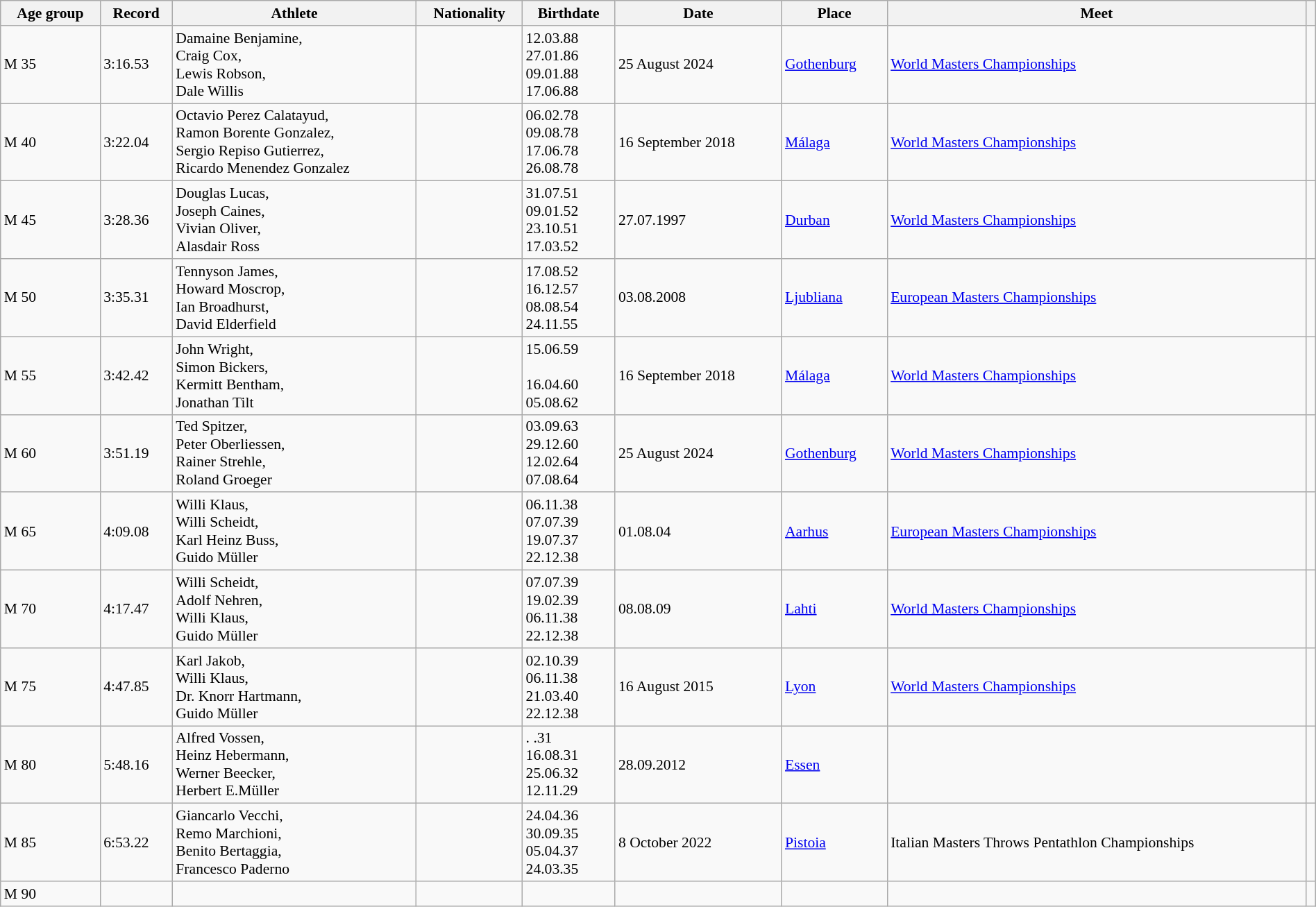<table class="wikitable" style="font-size:90%; width: 100%;">
<tr>
<th>Age group</th>
<th>Record</th>
<th>Athlete</th>
<th>Nationality</th>
<th>Birthdate</th>
<th>Date</th>
<th>Place</th>
<th>Meet</th>
<th></th>
</tr>
<tr>
<td>M 35</td>
<td>3:16.53</td>
<td>Damaine Benjamine,<br> Craig Cox,<br> Lewis Robson,<br> Dale Willis</td>
<td></td>
<td>12.03.88<br>27.01.86<br>09.01.88<br>17.06.88</td>
<td>25 August 2024</td>
<td><a href='#'>Gothenburg</a> </td>
<td><a href='#'>World Masters Championships</a></td>
<td></td>
</tr>
<tr>
<td>M 40</td>
<td>3:22.04</td>
<td>Octavio Perez Calatayud,<br>Ramon Borente Gonzalez,<br>Sergio Repiso Gutierrez,<br>Ricardo Menendez Gonzalez</td>
<td></td>
<td>06.02.78<br>09.08.78<br>17.06.78<br>26.08.78</td>
<td>16 September 2018</td>
<td><a href='#'>Málaga</a> </td>
<td><a href='#'>World Masters Championships</a></td>
<td></td>
</tr>
<tr>
<td>M 45</td>
<td>3:28.36</td>
<td>Douglas Lucas,<br>Joseph Caines,<br>Vivian Oliver,<br>Alasdair Ross</td>
<td></td>
<td>31.07.51<br>09.01.52<br>23.10.51<br>17.03.52</td>
<td>27.07.1997</td>
<td><a href='#'>Durban</a> </td>
<td><a href='#'>World Masters Championships</a></td>
<td></td>
</tr>
<tr>
<td>M 50</td>
<td>3:35.31</td>
<td>Tennyson James,<br>Howard Moscrop,<br>Ian Broadhurst,<br>David Elderfield</td>
<td></td>
<td>17.08.52<br>16.12.57<br>08.08.54<br>24.11.55</td>
<td>03.08.2008</td>
<td><a href='#'>Ljubliana</a> </td>
<td><a href='#'>European Masters Championships</a></td>
<td></td>
</tr>
<tr>
<td>M 55</td>
<td>3:42.42</td>
<td>John Wright,<br>Simon Bickers,<br> Kermitt Bentham,<br>Jonathan Tilt</td>
<td></td>
<td>15.06.59<br> <br>16.04.60<br>05.08.62</td>
<td>16 September 2018</td>
<td><a href='#'>Málaga</a> </td>
<td><a href='#'>World Masters Championships</a></td>
<td></td>
</tr>
<tr>
<td>M 60</td>
<td>3:51.19</td>
<td>Ted Spitzer,<br>Peter Oberliessen,<br>Rainer Strehle,<br>Roland Groeger</td>
<td></td>
<td>03.09.63<br>29.12.60<br>12.02.64<br>07.08.64</td>
<td>25 August 2024</td>
<td><a href='#'>Gothenburg</a> </td>
<td><a href='#'>World Masters Championships</a></td>
<td></td>
</tr>
<tr>
<td>M 65</td>
<td>4:09.08</td>
<td>Willi Klaus,<br>Willi Scheidt,<br>Karl Heinz Buss,<br>Guido Müller</td>
<td></td>
<td>06.11.38<br>07.07.39<br>19.07.37<br>22.12.38</td>
<td>01.08.04</td>
<td><a href='#'>Aarhus</a> </td>
<td><a href='#'>European Masters Championships</a></td>
<td></td>
</tr>
<tr>
<td>M 70</td>
<td>4:17.47</td>
<td>Willi Scheidt,<br>Adolf Nehren,<br>Willi Klaus,<br>Guido Müller</td>
<td></td>
<td>07.07.39<br>19.02.39<br>06.11.38<br>22.12.38</td>
<td>08.08.09</td>
<td><a href='#'>Lahti</a> </td>
<td><a href='#'>World Masters Championships</a></td>
<td></td>
</tr>
<tr>
<td>M 75</td>
<td>4:47.85</td>
<td>Karl Jakob, <br> Willi Klaus, <br> Dr. Knorr Hartmann,<br>Guido Müller</td>
<td></td>
<td>02.10.39<br>06.11.38<br>21.03.40<br>22.12.38</td>
<td>16 August 2015</td>
<td><a href='#'>Lyon</a> </td>
<td><a href='#'>World Masters Championships</a></td>
<td></td>
</tr>
<tr>
<td>M 80</td>
<td>5:48.16</td>
<td>Alfred Vossen,<br>Heinz Hebermann,<br>Werner Beecker,<br>Herbert E.Müller</td>
<td></td>
<td>.  .31<br>16.08.31<br>25.06.32<br>12.11.29</td>
<td>28.09.2012</td>
<td><a href='#'>Essen</a> </td>
<td></td>
<td></td>
</tr>
<tr>
<td>M 85</td>
<td>6:53.22</td>
<td>Giancarlo Vecchi,<br> Remo Marchioni,<br> Benito Bertaggia,<br> Francesco Paderno</td>
<td></td>
<td>24.04.36<br>30.09.35<br>05.04.37<br>24.03.35</td>
<td>8 October 2022</td>
<td><a href='#'>Pistoia</a> </td>
<td>Italian Masters Throws Pentathlon Championships</td>
<td></td>
</tr>
<tr>
<td>M 90</td>
<td></td>
<td></td>
<td></td>
<td></td>
<td></td>
<td></td>
<td></td>
<td></td>
</tr>
</table>
